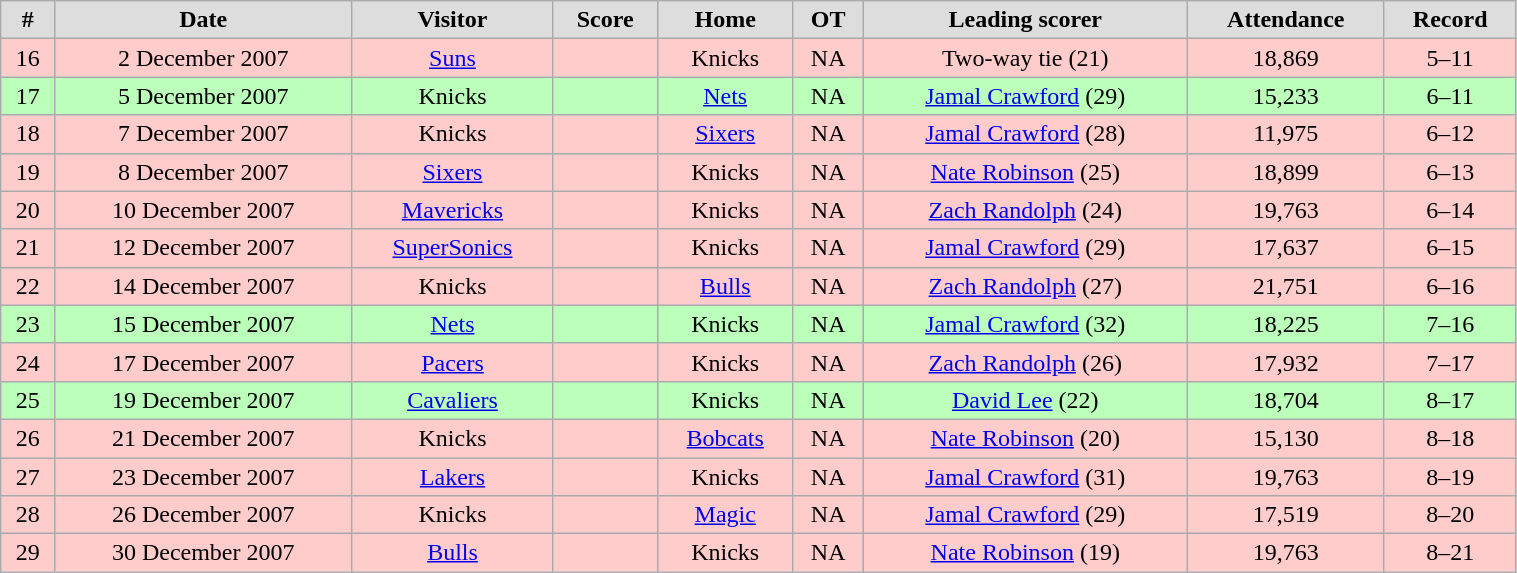<table class="wikitable" width="80%">
<tr align="center"  bgcolor="#dddddd">
<td><strong>#</strong></td>
<td><strong>Date</strong></td>
<td><strong>Visitor</strong></td>
<td><strong>Score</strong></td>
<td><strong>Home</strong></td>
<td><strong>OT</strong></td>
<td><strong>Leading scorer</strong></td>
<td><strong>Attendance</strong></td>
<td><strong>Record</strong></td>
</tr>
<tr align="center" bgcolor="#ffcccc">
<td>16</td>
<td>2 December 2007</td>
<td><a href='#'>Suns</a></td>
<td></td>
<td>Knicks</td>
<td>NA</td>
<td>Two-way tie (21)</td>
<td>18,869</td>
<td>5–11</td>
</tr>
<tr align="center" bgcolor="#bbffbb">
<td>17</td>
<td>5 December 2007</td>
<td>Knicks</td>
<td></td>
<td><a href='#'>Nets</a></td>
<td>NA</td>
<td><a href='#'>Jamal Crawford</a> (29)</td>
<td>15,233</td>
<td>6–11</td>
</tr>
<tr align="center" bgcolor="#ffcccc">
<td>18</td>
<td>7 December 2007</td>
<td>Knicks</td>
<td></td>
<td><a href='#'>Sixers</a></td>
<td>NA</td>
<td><a href='#'>Jamal Crawford</a> (28)</td>
<td>11,975</td>
<td>6–12</td>
</tr>
<tr align="center" bgcolor="#ffcccc">
<td>19</td>
<td>8 December 2007</td>
<td><a href='#'>Sixers</a></td>
<td></td>
<td>Knicks</td>
<td>NA</td>
<td><a href='#'>Nate Robinson</a> (25)</td>
<td>18,899</td>
<td>6–13</td>
</tr>
<tr align="center" bgcolor="#ffcccc">
<td>20</td>
<td>10 December 2007</td>
<td><a href='#'>Mavericks</a></td>
<td></td>
<td>Knicks</td>
<td>NA</td>
<td><a href='#'>Zach Randolph</a> (24)</td>
<td>19,763</td>
<td>6–14</td>
</tr>
<tr align="center" bgcolor="#ffcccc">
<td>21</td>
<td>12 December 2007</td>
<td><a href='#'>SuperSonics</a></td>
<td></td>
<td>Knicks</td>
<td>NA</td>
<td><a href='#'>Jamal Crawford</a> (29)</td>
<td>17,637</td>
<td>6–15</td>
</tr>
<tr align="center" bgcolor="#ffcccc">
<td>22</td>
<td>14 December 2007</td>
<td>Knicks</td>
<td></td>
<td><a href='#'>Bulls</a></td>
<td>NA</td>
<td><a href='#'>Zach Randolph</a> (27)</td>
<td>21,751</td>
<td>6–16</td>
</tr>
<tr align="center" bgcolor="#bbffbb">
<td>23</td>
<td>15 December 2007</td>
<td><a href='#'>Nets</a></td>
<td></td>
<td>Knicks</td>
<td>NA</td>
<td><a href='#'>Jamal Crawford</a> (32)</td>
<td>18,225</td>
<td>7–16</td>
</tr>
<tr align="center" bgcolor="#ffcccc">
<td>24</td>
<td>17 December 2007</td>
<td><a href='#'>Pacers</a></td>
<td></td>
<td>Knicks</td>
<td>NA</td>
<td><a href='#'>Zach Randolph</a> (26)</td>
<td>17,932</td>
<td>7–17</td>
</tr>
<tr align="center" bgcolor="#bbffbb">
<td>25</td>
<td>19 December 2007</td>
<td><a href='#'>Cavaliers</a></td>
<td></td>
<td>Knicks</td>
<td>NA</td>
<td><a href='#'>David Lee</a> (22)</td>
<td>18,704</td>
<td>8–17</td>
</tr>
<tr align="center" bgcolor="#ffcccc">
<td>26</td>
<td>21 December 2007</td>
<td>Knicks</td>
<td></td>
<td><a href='#'>Bobcats</a></td>
<td>NA</td>
<td><a href='#'>Nate Robinson</a> (20)</td>
<td>15,130</td>
<td>8–18</td>
</tr>
<tr align="center" bgcolor="#ffcccc">
<td>27</td>
<td>23 December 2007</td>
<td><a href='#'>Lakers</a></td>
<td></td>
<td>Knicks</td>
<td>NA</td>
<td><a href='#'>Jamal Crawford</a> (31)</td>
<td>19,763</td>
<td>8–19</td>
</tr>
<tr align="center" bgcolor="#ffcccc">
<td>28</td>
<td>26 December 2007</td>
<td>Knicks</td>
<td></td>
<td><a href='#'>Magic</a></td>
<td>NA</td>
<td><a href='#'>Jamal Crawford</a> (29)</td>
<td>17,519</td>
<td>8–20</td>
</tr>
<tr align="center" bgcolor="#ffcccc">
<td>29</td>
<td>30 December 2007</td>
<td><a href='#'>Bulls</a></td>
<td></td>
<td>Knicks</td>
<td>NA</td>
<td><a href='#'>Nate Robinson</a> (19)</td>
<td>19,763</td>
<td>8–21</td>
</tr>
</table>
